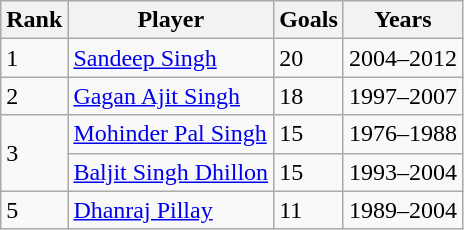<table class="wikitable">
<tr>
<th>Rank</th>
<th>Player</th>
<th>Goals</th>
<th>Years</th>
</tr>
<tr>
<td>1</td>
<td> <a href='#'>Sandeep Singh</a></td>
<td>20</td>
<td>2004–2012</td>
</tr>
<tr>
<td>2</td>
<td> <a href='#'>Gagan Ajit Singh</a></td>
<td>18</td>
<td>1997–2007</td>
</tr>
<tr>
<td rowspan="2">3</td>
<td> <a href='#'>Mohinder Pal Singh</a></td>
<td>15</td>
<td>1976–1988</td>
</tr>
<tr>
<td> <a href='#'>Baljit Singh Dhillon</a></td>
<td>15</td>
<td>1993–2004</td>
</tr>
<tr>
<td>5</td>
<td> <a href='#'>Dhanraj Pillay</a></td>
<td>11</td>
<td>1989–2004</td>
</tr>
</table>
